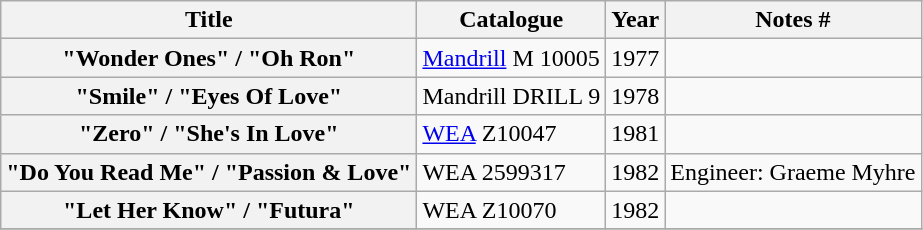<table class="wikitable plainrowheaders sortable">
<tr>
<th scope="col">Title</th>
<th scope="col">Catalogue</th>
<th scope="col">Year</th>
<th scope="col" class="unsortable">Notes #</th>
</tr>
<tr>
<th scope="row">"Wonder Ones" / "Oh Ron"</th>
<td><a href='#'>Mandrill</a> M 10005</td>
<td>1977</td>
<td></td>
</tr>
<tr>
<th scope="row">"Smile" / "Eyes Of Love"</th>
<td>Mandrill DRILL 9</td>
<td>1978</td>
<td></td>
</tr>
<tr>
<th scope="row">"Zero" / "She's In Love"</th>
<td><a href='#'>WEA</a> Z10047</td>
<td>1981</td>
<td></td>
</tr>
<tr>
<th scope="row">"Do You Read Me" / "Passion & Love"</th>
<td>WEA 2599317</td>
<td>1982</td>
<td>Engineer: Graeme Myhre</td>
</tr>
<tr>
<th scope="row">"Let Her Know" / "Futura"</th>
<td>WEA Z10070</td>
<td>1982</td>
<td></td>
</tr>
<tr>
</tr>
</table>
